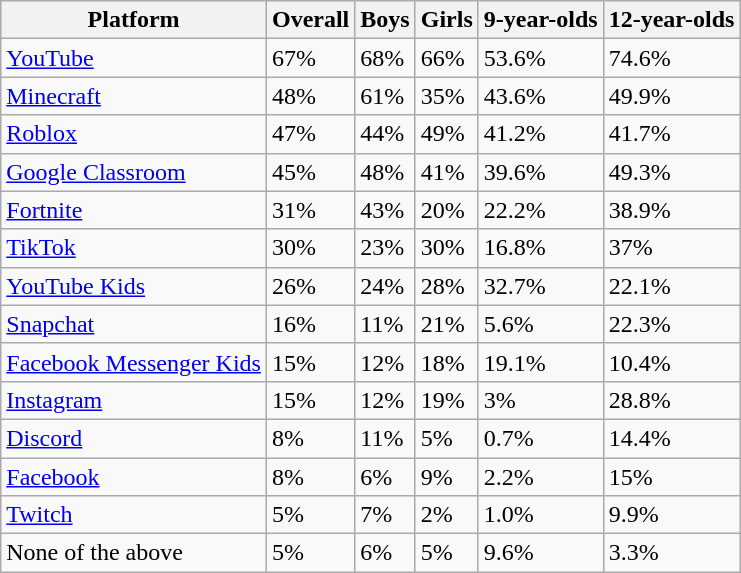<table class="wikitable sortable">
<tr>
<th>Platform</th>
<th>Overall</th>
<th>Boys</th>
<th>Girls</th>
<th>9-year-olds</th>
<th>12-year-olds</th>
</tr>
<tr>
<td><a href='#'>YouTube</a></td>
<td>67%</td>
<td>68%</td>
<td>66%</td>
<td>53.6%</td>
<td>74.6%</td>
</tr>
<tr>
<td><a href='#'>Minecraft</a></td>
<td>48%</td>
<td>61%</td>
<td>35%</td>
<td>43.6%</td>
<td>49.9%</td>
</tr>
<tr>
<td><a href='#'>Roblox</a></td>
<td>47%</td>
<td>44%</td>
<td>49%</td>
<td>41.2%</td>
<td>41.7%</td>
</tr>
<tr>
<td><a href='#'>Google Classroom</a></td>
<td>45%</td>
<td>48%</td>
<td>41%</td>
<td>39.6%</td>
<td>49.3%</td>
</tr>
<tr>
<td><a href='#'>Fortnite</a></td>
<td>31%</td>
<td>43%</td>
<td>20%</td>
<td>22.2%</td>
<td>38.9%</td>
</tr>
<tr>
<td><a href='#'>TikTok</a></td>
<td>30%</td>
<td>23%</td>
<td>30%</td>
<td>16.8%</td>
<td>37%</td>
</tr>
<tr>
<td><a href='#'>YouTube Kids</a></td>
<td>26%</td>
<td>24%</td>
<td>28%</td>
<td>32.7%</td>
<td>22.1%</td>
</tr>
<tr>
<td><a href='#'>Snapchat</a></td>
<td>16%</td>
<td>11%</td>
<td>21%</td>
<td>5.6%</td>
<td>22.3%</td>
</tr>
<tr>
<td><a href='#'>Facebook Messenger Kids</a></td>
<td>15%</td>
<td>12%</td>
<td>18%</td>
<td>19.1%</td>
<td>10.4%</td>
</tr>
<tr>
<td><a href='#'>Instagram</a></td>
<td>15%</td>
<td>12%</td>
<td>19%</td>
<td>3%</td>
<td>28.8%</td>
</tr>
<tr>
<td><a href='#'>Discord</a></td>
<td>8%</td>
<td>11%</td>
<td>5%</td>
<td>0.7%</td>
<td>14.4%</td>
</tr>
<tr>
<td><a href='#'>Facebook</a></td>
<td>8%</td>
<td>6%</td>
<td>9%</td>
<td>2.2%</td>
<td>15%</td>
</tr>
<tr>
<td><a href='#'>Twitch</a></td>
<td>5%</td>
<td>7%</td>
<td>2%</td>
<td>1.0%</td>
<td>9.9%</td>
</tr>
<tr>
<td>None of the above</td>
<td>5%</td>
<td>6%</td>
<td>5%</td>
<td>9.6%</td>
<td>3.3%</td>
</tr>
</table>
